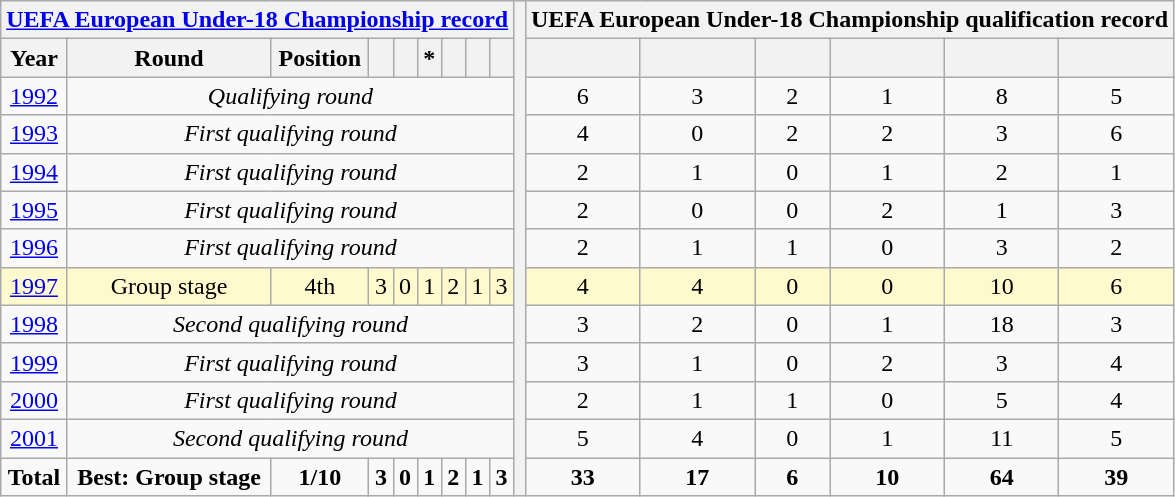<table class="wikitable" style="text-align: center;">
<tr>
<th colspan=9><a href='#'>UEFA European Under-18 Championship record</a></th>
<th width=1% rowspan=46></th>
<th colspan=6>UEFA European Under-18 Championship qualification record</th>
</tr>
<tr>
<th>Year</th>
<th>Round</th>
<th>Position</th>
<th></th>
<th></th>
<th> *</th>
<th></th>
<th></th>
<th></th>
<th></th>
<th></th>
<th></th>
<th></th>
<th></th>
<th></th>
</tr>
<tr>
<td> <a href='#'>1992</a></td>
<td colspan="8"><em>Qualifying round</em></td>
<td>6</td>
<td>3</td>
<td>2</td>
<td>1</td>
<td>8</td>
<td>5</td>
</tr>
<tr>
<td> <a href='#'>1993</a></td>
<td colspan="8"><em>First qualifying round</em></td>
<td>4</td>
<td>0</td>
<td>2</td>
<td>2</td>
<td>3</td>
<td>6</td>
</tr>
<tr>
<td> <a href='#'>1994</a></td>
<td colspan="8"><em>First qualifying round</em></td>
<td>2</td>
<td>1</td>
<td>0</td>
<td>1</td>
<td>2</td>
<td>1</td>
</tr>
<tr>
<td> <a href='#'>1995</a></td>
<td colspan="8"><em>First qualifying round</em></td>
<td>2</td>
<td>0</td>
<td>0</td>
<td>2</td>
<td>1</td>
<td>3</td>
</tr>
<tr>
<td> <a href='#'>1996</a></td>
<td colspan="8"><em>First qualifying round</em></td>
<td>2</td>
<td>1</td>
<td>1</td>
<td>0</td>
<td>3</td>
<td>2</td>
</tr>
<tr bgcolor=LemonChiffon>
<td> <a href='#'>1997</a></td>
<td>Group stage</td>
<td>4th</td>
<td>3</td>
<td>0</td>
<td>1</td>
<td>2</td>
<td>1</td>
<td>3</td>
<td>4</td>
<td>4</td>
<td>0</td>
<td>0</td>
<td>10</td>
<td>6</td>
</tr>
<tr>
<td> <a href='#'>1998</a></td>
<td colspan="8"><em>Second qualifying round</em></td>
<td>3</td>
<td>2</td>
<td>0</td>
<td>1</td>
<td>18</td>
<td>3</td>
</tr>
<tr>
<td> <a href='#'>1999</a></td>
<td colspan="8"><em>First qualifying round</em></td>
<td>3</td>
<td>1</td>
<td>0</td>
<td>2</td>
<td>3</td>
<td>4</td>
</tr>
<tr>
<td> <a href='#'>2000</a></td>
<td colspan="8"><em>First qualifying round</em></td>
<td>2</td>
<td>1</td>
<td>1</td>
<td>0</td>
<td>5</td>
<td>4</td>
</tr>
<tr>
<td> <a href='#'>2001</a></td>
<td colspan="8"><em>Second qualifying round</em></td>
<td>5</td>
<td>4</td>
<td>0</td>
<td>1</td>
<td>11</td>
<td>5</td>
</tr>
<tr>
<td><strong>Total</strong></td>
<td><strong>Best: Group stage</strong></td>
<td><strong>1/10</strong></td>
<td><strong>3</strong></td>
<td><strong>0</strong></td>
<td><strong>1</strong></td>
<td><strong>2</strong></td>
<td><strong>1</strong></td>
<td><strong>3</strong></td>
<td><strong>33</strong></td>
<td><strong>17</strong></td>
<td><strong>6</strong></td>
<td><strong>10</strong></td>
<td><strong>64</strong></td>
<td><strong>39</strong></td>
</tr>
</table>
